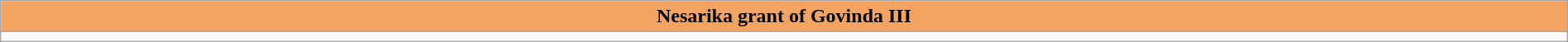<table class="wikitable" style="font-size: 100%; width: 100%;" align="center" cellpadding="3" colspan="1">
<tr>
<td colspan="1" align="center" style="background:#F4A460; font-size: 100%;"><strong>Nesarika grant of Govinda III</strong></td>
</tr>
<tr>
<td></td>
</tr>
</table>
